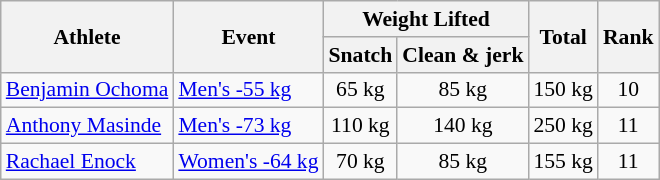<table class=wikitable style="text-align:center; font-size:90%">
<tr>
<th rowspan="2">Athlete</th>
<th rowspan="2">Event</th>
<th colspan="2">Weight Lifted</th>
<th rowspan="2">Total</th>
<th rowspan="2">Rank</th>
</tr>
<tr>
<th>Snatch</th>
<th>Clean & jerk</th>
</tr>
<tr>
<td align=left><a href='#'>Benjamin Ochoma</a></td>
<td align=left><a href='#'>Men's -55 kg</a></td>
<td>65 kg</td>
<td>85 kg</td>
<td>150 kg</td>
<td>10</td>
</tr>
<tr>
<td align=left><a href='#'>Anthony Masinde</a></td>
<td align=left><a href='#'>Men's -73 kg</a></td>
<td>110 kg</td>
<td>140 kg</td>
<td>250 kg</td>
<td>11</td>
</tr>
<tr>
<td align=left><a href='#'>Rachael Enock</a></td>
<td align=left><a href='#'>Women's -64 kg</a></td>
<td>70 kg</td>
<td>85 kg</td>
<td>155 kg</td>
<td>11</td>
</tr>
</table>
